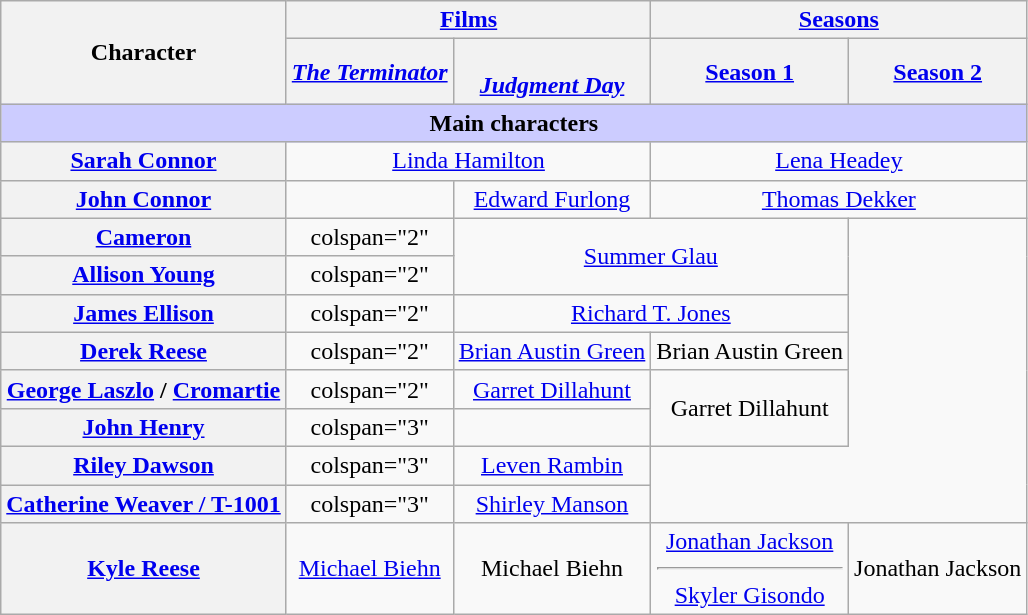<table class="wikitable" style="text-align:center; width:auto">
<tr>
<th scope="col" rowspan="2">Character</th>
<th scope="col" colspan="2"><a href='#'>Films</a></th>
<th scope="col" colspan="2"><a href='#'>Seasons</a></th>
</tr>
<tr>
<th scope="col"><em><a href='#'>The Terminator</a></em></th>
<th scope="col"><a href='#'><em><br>Judgment Day</em></a></th>
<th scope="col"><a href='#'>Season 1</a></th>
<th scope="col"><a href='#'>Season 2</a></th>
</tr>
<tr>
<th colspan="5" style="background-color:#ccccff;">Main characters</th>
</tr>
<tr>
<th scope="row"><a href='#'>Sarah Connor</a></th>
<td colspan="2"><a href='#'>Linda Hamilton</a></td>
<td colspan="2"><a href='#'>Lena Headey</a></td>
</tr>
<tr>
<th scope="row"><a href='#'>John Connor</a></th>
<td></td>
<td><a href='#'>Edward Furlong</a></td>
<td colspan="2"><a href='#'>Thomas Dekker</a></td>
</tr>
<tr>
<th scope="row"><a href='#'>Cameron</a></th>
<td>colspan="2" </td>
<td rowspan="2" colspan="2"><a href='#'>Summer Glau</a></td>
</tr>
<tr>
<th scope="row"><a href='#'>Allison Young</a></th>
<td>colspan="2" </td>
</tr>
<tr>
<th scope="row"><a href='#'>James Ellison</a></th>
<td>colspan="2" </td>
<td colspan="2"><a href='#'>Richard T. Jones</a></td>
</tr>
<tr>
<th scope="row"><a href='#'>Derek Reese</a></th>
<td>colspan="2" </td>
<td><a href='#'>Brian Austin Green</a></td>
<td>Brian Austin Green</td>
</tr>
<tr>
<th scope="row"><a href='#'>George Laszlo</a> / <a href='#'>Cromartie</a></th>
<td>colspan="2" </td>
<td><a href='#'>Garret Dillahunt</a></td>
<td rowspan="2">Garret Dillahunt</td>
</tr>
<tr>
<th scope="row"><a href='#'>John Henry</a></th>
<td>colspan="3" </td>
</tr>
<tr>
<th scope="row"><a href='#'>Riley Dawson</a></th>
<td>colspan="3" </td>
<td><a href='#'>Leven Rambin</a></td>
</tr>
<tr>
<th scope="row"><a href='#'>Catherine Weaver / T-1001</a></th>
<td>colspan="3" </td>
<td><a href='#'>Shirley Manson</a></td>
</tr>
<tr>
<th scope="row"><a href='#'>Kyle Reese</a></th>
<td><a href='#'>Michael Biehn</a></td>
<td>Michael Biehn</td>
<td><a href='#'>Jonathan Jackson</a><hr><a href='#'>Skyler Gisondo</a></td>
<td>Jonathan Jackson</td>
</tr>
</table>
